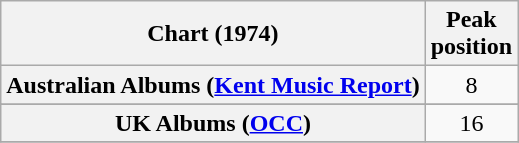<table class="wikitable sortable plainrowheaders">
<tr>
<th>Chart (1974)</th>
<th>Peak<br>position</th>
</tr>
<tr>
<th scope="row">Australian Albums (<a href='#'>Kent Music Report</a>)</th>
<td style="text-align:center;">8</td>
</tr>
<tr>
</tr>
<tr>
<th scope="row">UK Albums (<a href='#'>OCC</a>)</th>
<td style="text-align:center;">16</td>
</tr>
<tr>
</tr>
</table>
